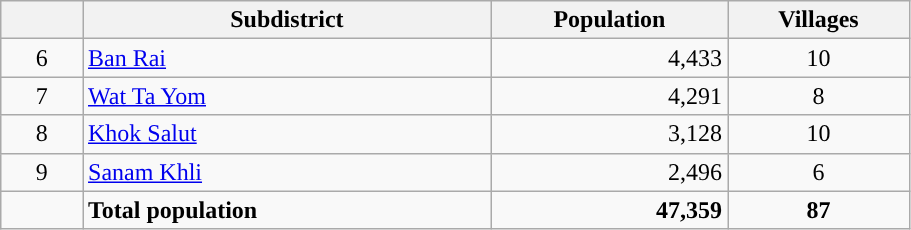<table class="wikitable" style="width:48%; display:inline-table;">
<tr>
<th scope="col" style="width:9%;"> </th>
<th scope="col" style="width:45%;">Subdistrict</th>
<th scope="col" style="width:26%;">Population</th>
<th scope="col" style="width:20%;">Villages</th>
</tr>
<tr>
<td style="text-align:center;">6</td>
<td><a href='#'>Ban Rai</a></td>
<td style="text-align:right;">4,433</td>
<td style="text-align:center;">10</td>
</tr>
<tr>
<td style="text-align:center;">7</td>
<td><a href='#'>Wat Ta Yom</a></td>
<td style="text-align:right;">4,291</td>
<td style="text-align:center;">8</td>
</tr>
<tr>
<td style="text-align:center;">8</td>
<td><a href='#'>Khok Salut</a></td>
<td style="text-align:right;">3,128</td>
<td style="text-align:center;">10</td>
</tr>
<tr>
<td style="text-align:center;">9</td>
<td><a href='#'>Sanam Khli</a></td>
<td style="text-align:right;">2,496</td>
<td style="text-align:center;">6</td>
</tr>
<tr>
<td></td>
<td><strong>Total population</strong></td>
<td style="text-align:right;"><strong>47,359</strong></td>
<td style="text-align:center;"><strong>87</strong></td>
</tr>
</table>
